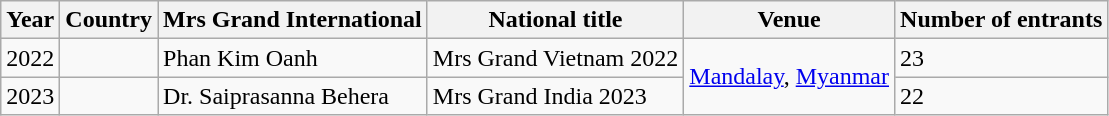<table class="wikitable sortable">
<tr align="center">
<th>Year</th>
<th>Country</th>
<th>Mrs Grand International</th>
<th>National title</th>
<th>Venue</th>
<th>Number of entrants</th>
</tr>
<tr>
<td>2022</td>
<td></td>
<td>Phan Kim Oanh</td>
<td>Mrs Grand Vietnam 2022</td>
<td rowspan="2"><a href='#'>Mandalay</a>, <a href='#'>Myanmar</a></td>
<td>23</td>
</tr>
<tr>
<td>2023</td>
<td></td>
<td>Dr. Saiprasanna Behera</td>
<td>Mrs Grand India 2023</td>
<td>22</td>
</tr>
</table>
